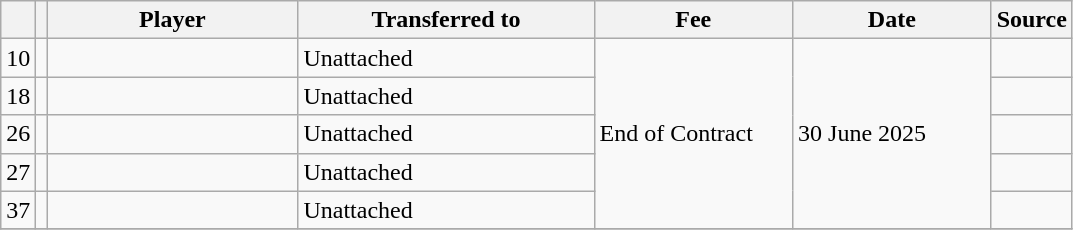<table class="wikitable plainrowheaders sortable">
<tr>
<th></th>
<th></th>
<th scope=col; style="width: 160px;">Player</th>
<th scope=col; style="width: 190px;">Transferred to</th>
<th scope=col; style="width: 125px;">Fee</th>
<th scope=col; style="width: 125px;">Date</th>
<th scope=col>Source</th>
</tr>
<tr>
<td align=center>10</td>
<td align=center></td>
<td></td>
<td>Unattached</td>
<td rowspan="5">End of Contract</td>
<td rowspan="5">30 June 2025</td>
<td></td>
</tr>
<tr>
<td align=center>18</td>
<td align=center></td>
<td></td>
<td>Unattached</td>
<td></td>
</tr>
<tr>
<td align=center>26</td>
<td align=center></td>
<td></td>
<td>Unattached</td>
<td></td>
</tr>
<tr>
<td align=center>27</td>
<td align=center></td>
<td></td>
<td>Unattached</td>
<td></td>
</tr>
<tr>
<td align=center>37</td>
<td align=center></td>
<td></td>
<td>Unattached</td>
<td></td>
</tr>
<tr>
</tr>
</table>
